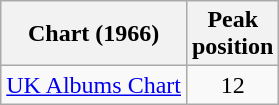<table class="wikitable">
<tr>
<th>Chart (1966)</th>
<th>Peak<br>position</th>
</tr>
<tr>
<td><a href='#'>UK Albums Chart</a></td>
<td align="center">12</td>
</tr>
</table>
